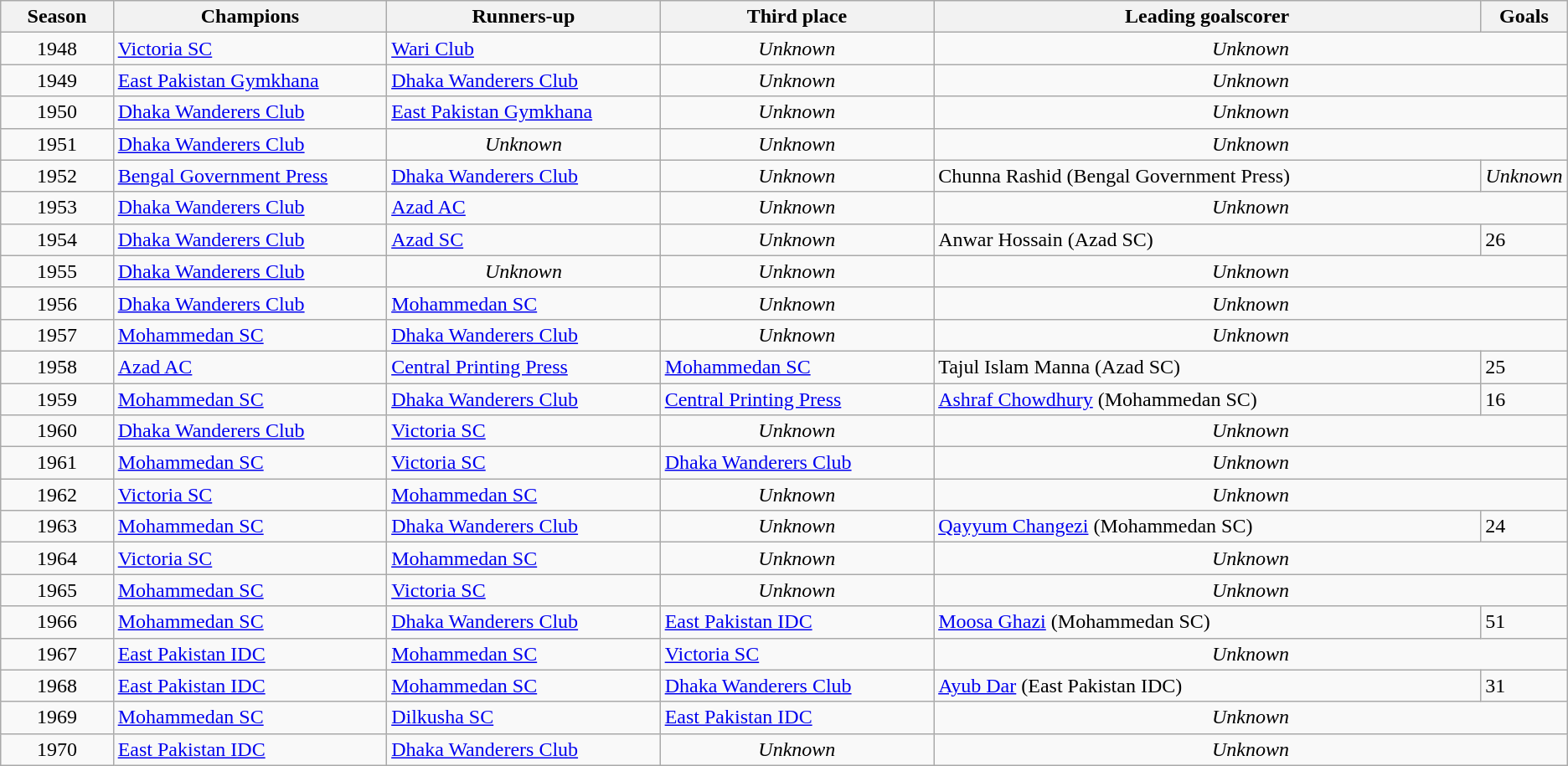<table class="wikitable">
<tr>
<th width=7%>Season</th>
<th width=17%>Champions</th>
<th width=17%>Runners-up</th>
<th width=17%>Third place</th>
<th width=34%>Leading goalscorer</th>
<th width=1%>Goals</th>
</tr>
<tr>
<td style="text-align:center">1948</td>
<td><a href='#'>Victoria SC</a></td>
<td><a href='#'>Wari Club</a></td>
<td style="text-align:center;"><em>Unknown</em></td>
<td colspan="2" style="text-align:center;"><em>Unknown</em></td>
</tr>
<tr>
<td style="text-align:center">1949</td>
<td><a href='#'>East Pakistan Gymkhana</a></td>
<td><a href='#'>Dhaka Wanderers Club</a></td>
<td style="text-align:center;"><em>Unknown</em></td>
<td colspan="2" style="text-align:center;"><em>Unknown</em></td>
</tr>
<tr>
<td style="text-align:center">1950</td>
<td><a href='#'>Dhaka Wanderers Club</a></td>
<td><a href='#'>East Pakistan Gymkhana</a></td>
<td style="text-align:center;"><em>Unknown</em></td>
<td colspan="2" style="text-align:center;"><em>Unknown</em></td>
</tr>
<tr>
<td style="text-align:center">1951</td>
<td><a href='#'>Dhaka Wanderers Club</a></td>
<td style="text-align:center;"><em>Unknown</em></td>
<td style="text-align:center;"><em>Unknown</em></td>
<td colspan="2" style="text-align:center;"><em>Unknown</em></td>
</tr>
<tr>
<td style="text-align:center">1952</td>
<td><a href='#'>Bengal Government Press</a></td>
<td><a href='#'>Dhaka Wanderers Club</a></td>
<td style="text-align:center;"><em>Unknown</em></td>
<td> Chunna Rashid (Bengal Government Press)</td>
<td style="text-align:center;"><em>Unknown</em></td>
</tr>
<tr>
<td style="text-align:center">1953</td>
<td><a href='#'>Dhaka Wanderers Club</a></td>
<td><a href='#'>Azad AC</a></td>
<td style="text-align:center;"><em>Unknown</em></td>
<td colspan="2" style="text-align:center;"><em>Unknown</em></td>
</tr>
<tr>
<td style="text-align:center">1954</td>
<td><a href='#'>Dhaka Wanderers Club</a></td>
<td><a href='#'>Azad SC</a></td>
<td style="text-align:center;"><em>Unknown</em></td>
<td> Anwar Hossain (Azad SC)</td>
<td>26</td>
</tr>
<tr>
<td style="text-align:center">1955</td>
<td><a href='#'>Dhaka Wanderers Club</a></td>
<td style="text-align:center;"><em>Unknown</em></td>
<td style="text-align:center;"><em>Unknown</em></td>
<td colspan="2" style="text-align:center;"><em>Unknown</em></td>
</tr>
<tr>
<td style="text-align:center">1956</td>
<td><a href='#'>Dhaka Wanderers Club</a></td>
<td><a href='#'>Mohammedan SC</a></td>
<td style="text-align:center;"><em>Unknown</em></td>
<td colspan="2" style="text-align:center;"><em>Unknown</em></td>
</tr>
<tr>
<td style="text-align:center">1957</td>
<td><a href='#'>Mohammedan SC</a></td>
<td><a href='#'>Dhaka Wanderers Club</a></td>
<td style="text-align:center;"><em>Unknown</em></td>
<td colspan="2" style="text-align:center;"><em>Unknown</em></td>
</tr>
<tr>
<td style="text-align:center">1958</td>
<td><a href='#'>Azad AC</a></td>
<td><a href='#'>Central Printing Press</a></td>
<td><a href='#'>Mohammedan SC</a></td>
<td> Tajul Islam Manna (Azad SC)</td>
<td>25</td>
</tr>
<tr>
<td style="text-align:center">1959</td>
<td><a href='#'>Mohammedan SC</a></td>
<td><a href='#'>Dhaka Wanderers Club</a></td>
<td><a href='#'>Central Printing Press</a></td>
<td> <a href='#'>Ashraf Chowdhury</a> (Mohammedan SC)</td>
<td>16</td>
</tr>
<tr>
<td style="text-align:center">1960</td>
<td><a href='#'>Dhaka Wanderers Club</a></td>
<td><a href='#'>Victoria SC</a></td>
<td style="text-align:center;"><em>Unknown</em></td>
<td colspan="2" style="text-align:center;"><em>Unknown</em></td>
</tr>
<tr>
<td style="text-align:center">1961</td>
<td><a href='#'>Mohammedan SC</a></td>
<td><a href='#'>Victoria SC</a></td>
<td><a href='#'>Dhaka Wanderers Club</a></td>
<td colspan="2" style="text-align:center;"><em>Unknown</em></td>
</tr>
<tr>
<td style="text-align:center">1962</td>
<td><a href='#'>Victoria SC</a></td>
<td><a href='#'>Mohammedan SC</a></td>
<td style="text-align:center;"><em>Unknown</em></td>
<td colspan="2" style="text-align:center;"><em>Unknown</em></td>
</tr>
<tr>
<td style="text-align:center">1963</td>
<td><a href='#'>Mohammedan SC</a></td>
<td><a href='#'>Dhaka Wanderers Club</a></td>
<td style="text-align:center;"><em>Unknown</em></td>
<td> <a href='#'>Qayyum Changezi</a> (Mohammedan SC)</td>
<td>24</td>
</tr>
<tr>
<td style="text-align:center">1964</td>
<td><a href='#'>Victoria SC</a></td>
<td><a href='#'>Mohammedan SC</a></td>
<td style="text-align:center;"><em>Unknown</em></td>
<td colspan="2" style="text-align:center;"><em>Unknown</em></td>
</tr>
<tr>
<td style="text-align:center">1965</td>
<td><a href='#'>Mohammedan SC</a></td>
<td><a href='#'>Victoria SC</a></td>
<td style="text-align:center;"><em>Unknown</em></td>
<td colspan="2" style="text-align:center;"><em>Unknown</em></td>
</tr>
<tr>
<td style="text-align:center">1966</td>
<td><a href='#'>Mohammedan SC</a></td>
<td><a href='#'>Dhaka Wanderers Club</a></td>
<td><a href='#'>East Pakistan IDC</a></td>
<td> <a href='#'>Moosa Ghazi</a> (Mohammedan SC)</td>
<td>51</td>
</tr>
<tr>
<td style="text-align:center">1967</td>
<td><a href='#'>East Pakistan IDC</a></td>
<td><a href='#'>Mohammedan SC</a></td>
<td><a href='#'>Victoria SC</a></td>
<td colspan="2" style="text-align:center;"><em>Unknown</em></td>
</tr>
<tr>
<td style="text-align:center">1968</td>
<td><a href='#'>East Pakistan IDC</a></td>
<td><a href='#'>Mohammedan SC</a></td>
<td><a href='#'>Dhaka Wanderers Club</a></td>
<td> <a href='#'>Ayub Dar</a> (East Pakistan IDC)</td>
<td>31</td>
</tr>
<tr>
<td style="text-align:center">1969</td>
<td><a href='#'>Mohammedan SC</a></td>
<td><a href='#'>Dilkusha SC</a></td>
<td><a href='#'>East Pakistan IDC</a></td>
<td colspan="2" style="text-align:center;"><em>Unknown</em></td>
</tr>
<tr>
<td style="text-align:center">1970</td>
<td><a href='#'>East Pakistan IDC</a></td>
<td><a href='#'>Dhaka Wanderers Club</a></td>
<td style="text-align:center;"><em>Unknown</em></td>
<td colspan="2" style="text-align:center;"><em>Unknown</em></td>
</tr>
</table>
